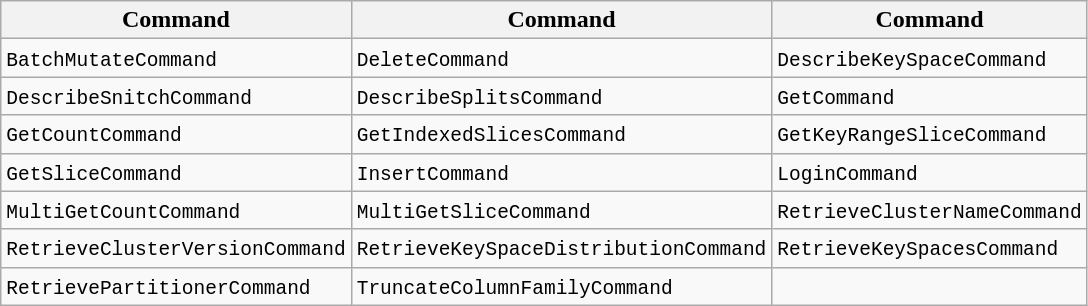<table class="wikitable">
<tr>
<th>Command</th>
<th>Command</th>
<th>Command</th>
</tr>
<tr>
<td><code>BatchMutateCommand</code></td>
<td><code>DeleteCommand</code></td>
<td><code>DescribeKeySpaceCommand</code></td>
</tr>
<tr>
<td><code>DescribeSnitchCommand</code></td>
<td><code>DescribeSplitsCommand</code></td>
<td><code>GetCommand</code></td>
</tr>
<tr>
<td><code>GetCountCommand</code></td>
<td><code>GetIndexedSlicesCommand</code></td>
<td><code>GetKeyRangeSliceCommand</code></td>
</tr>
<tr>
<td><code>GetSliceCommand</code></td>
<td><code>InsertCommand</code></td>
<td><code>LoginCommand</code></td>
</tr>
<tr>
<td><code>MultiGetCountCommand</code></td>
<td><code>MultiGetSliceCommand</code></td>
<td><code>RetrieveClusterNameCommand</code></td>
</tr>
<tr>
<td><code>RetrieveClusterVersionCommand</code></td>
<td><code>RetrieveKeySpaceDistributionCommand</code></td>
<td><code>RetrieveKeySpacesCommand</code></td>
</tr>
<tr>
<td><code>RetrievePartitionerCommand</code></td>
<td><code>TruncateColumnFamilyCommand</code></td>
<td></td>
</tr>
</table>
